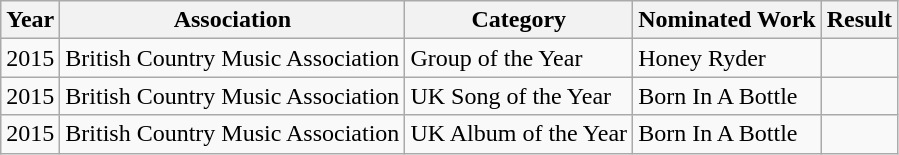<table class="wikitable">
<tr>
<th>Year</th>
<th>Association</th>
<th>Category</th>
<th>Nominated Work</th>
<th>Result</th>
</tr>
<tr>
<td>2015</td>
<td>British Country Music Association</td>
<td>Group of the Year</td>
<td>Honey Ryder</td>
<td></td>
</tr>
<tr>
<td>2015</td>
<td>British Country Music Association</td>
<td>UK Song of the Year</td>
<td>Born In A Bottle</td>
<td></td>
</tr>
<tr>
<td>2015</td>
<td>British Country Music Association</td>
<td>UK Album of the Year</td>
<td>Born In A Bottle</td>
<td></td>
</tr>
</table>
